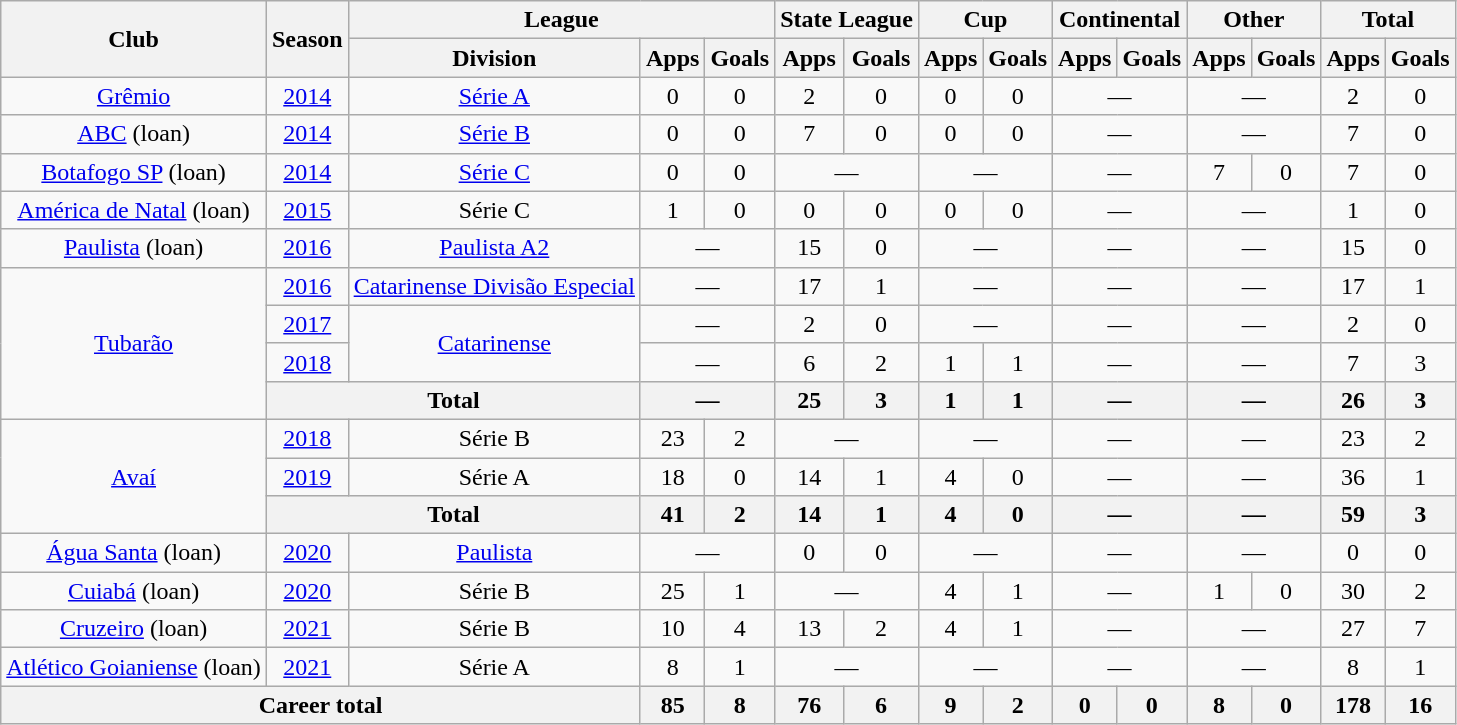<table class="wikitable" style="text-align: center;">
<tr>
<th rowspan="2">Club</th>
<th rowspan="2">Season</th>
<th colspan="3">League</th>
<th colspan="2">State League</th>
<th colspan="2">Cup</th>
<th colspan="2">Continental</th>
<th colspan="2">Other</th>
<th colspan="2">Total</th>
</tr>
<tr>
<th>Division</th>
<th>Apps</th>
<th>Goals</th>
<th>Apps</th>
<th>Goals</th>
<th>Apps</th>
<th>Goals</th>
<th>Apps</th>
<th>Goals</th>
<th>Apps</th>
<th>Goals</th>
<th>Apps</th>
<th>Goals</th>
</tr>
<tr>
<td rowspan="1"><a href='#'>Grêmio</a></td>
<td><a href='#'>2014</a></td>
<td><a href='#'>Série A</a></td>
<td>0</td>
<td>0</td>
<td>2</td>
<td>0</td>
<td>0</td>
<td>0</td>
<td colspan="2">—</td>
<td colspan="2">—</td>
<td>2</td>
<td>0</td>
</tr>
<tr>
<td rowspan="1"><a href='#'>ABC</a> (loan)</td>
<td><a href='#'>2014</a></td>
<td><a href='#'>Série B</a></td>
<td>0</td>
<td>0</td>
<td>7</td>
<td>0</td>
<td>0</td>
<td>0</td>
<td colspan="2">—</td>
<td colspan="2">—</td>
<td>7</td>
<td>0</td>
</tr>
<tr>
<td rowspan="1"><a href='#'>Botafogo SP</a> (loan)</td>
<td><a href='#'>2014</a></td>
<td><a href='#'>Série C</a></td>
<td>0</td>
<td>0</td>
<td colspan="2">—</td>
<td colspan="2">—</td>
<td colspan="2">—</td>
<td>7</td>
<td>0</td>
<td>7</td>
<td>0</td>
</tr>
<tr>
<td rowspan="1"><a href='#'>América de Natal</a> (loan)</td>
<td><a href='#'>2015</a></td>
<td>Série C</td>
<td>1</td>
<td>0</td>
<td>0</td>
<td>0</td>
<td>0</td>
<td>0</td>
<td colspan="2">—</td>
<td colspan="2">—</td>
<td>1</td>
<td>0</td>
</tr>
<tr>
<td rowspan="1"><a href='#'>Paulista</a> (loan)</td>
<td><a href='#'>2016</a></td>
<td><a href='#'>Paulista A2</a></td>
<td colspan="2">—</td>
<td>15</td>
<td>0</td>
<td colspan="2">—</td>
<td colspan="2">—</td>
<td colspan="2">—</td>
<td>15</td>
<td>0</td>
</tr>
<tr>
<td rowspan="4"><a href='#'>Tubarão</a></td>
<td><a href='#'>2016</a></td>
<td><a href='#'>Catarinense Divisão Especial</a></td>
<td colspan="2">—</td>
<td>17</td>
<td>1</td>
<td colspan="2">—</td>
<td colspan="2">—</td>
<td colspan="2">—</td>
<td>17</td>
<td>1</td>
</tr>
<tr>
<td><a href='#'>2017</a></td>
<td rowspan="2"><a href='#'>Catarinense</a></td>
<td colspan="2">—</td>
<td>2</td>
<td>0</td>
<td colspan="2">—</td>
<td colspan="2">—</td>
<td colspan="2">—</td>
<td>2</td>
<td>0</td>
</tr>
<tr>
<td><a href='#'>2018</a></td>
<td colspan="2">—</td>
<td>6</td>
<td>2</td>
<td>1</td>
<td>1</td>
<td colspan="2">—</td>
<td colspan="2">—</td>
<td>7</td>
<td>3</td>
</tr>
<tr>
<th colspan="2">Total</th>
<th colspan="2">—</th>
<th>25</th>
<th>3</th>
<th>1</th>
<th>1</th>
<th colspan="2">—</th>
<th colspan="2">—</th>
<th>26</th>
<th>3</th>
</tr>
<tr>
<td rowspan="3"><a href='#'>Avaí</a></td>
<td><a href='#'>2018</a></td>
<td>Série B</td>
<td>23</td>
<td>2</td>
<td colspan="2">—</td>
<td colspan="2">—</td>
<td colspan="2">—</td>
<td colspan="2">—</td>
<td>23</td>
<td>2</td>
</tr>
<tr>
<td><a href='#'>2019</a></td>
<td>Série A</td>
<td>18</td>
<td>0</td>
<td>14</td>
<td>1</td>
<td>4</td>
<td>0</td>
<td colspan="2">—</td>
<td colspan="2">—</td>
<td>36</td>
<td>1</td>
</tr>
<tr>
<th colspan="2">Total</th>
<th>41</th>
<th>2</th>
<th>14</th>
<th>1</th>
<th>4</th>
<th>0</th>
<th colspan="2">—</th>
<th colspan="2">—</th>
<th>59</th>
<th>3</th>
</tr>
<tr>
<td rowspan="1"><a href='#'>Água Santa</a> (loan)</td>
<td><a href='#'>2020</a></td>
<td><a href='#'>Paulista</a></td>
<td colspan="2">—</td>
<td>0</td>
<td>0</td>
<td colspan="2">—</td>
<td colspan="2">—</td>
<td colspan="2">—</td>
<td>0</td>
<td>0</td>
</tr>
<tr>
<td rowspan="1"><a href='#'>Cuiabá</a> (loan)</td>
<td><a href='#'>2020</a></td>
<td>Série B</td>
<td>25</td>
<td>1</td>
<td colspan="2">—</td>
<td>4</td>
<td>1</td>
<td colspan="2">—</td>
<td>1</td>
<td>0</td>
<td>30</td>
<td>2</td>
</tr>
<tr>
<td rowspan="1"><a href='#'>Cruzeiro</a> (loan)</td>
<td><a href='#'>2021</a></td>
<td>Série B</td>
<td>10</td>
<td>4</td>
<td>13</td>
<td>2</td>
<td>4</td>
<td>1</td>
<td colspan="2">—</td>
<td colspan="2">—</td>
<td>27</td>
<td>7</td>
</tr>
<tr>
<td rowspan="1"><a href='#'>Atlético Goianiense</a> (loan)</td>
<td><a href='#'>2021</a></td>
<td>Série A</td>
<td>8</td>
<td>1</td>
<td colspan="2">—</td>
<td colspan="2">—</td>
<td colspan="2">—</td>
<td colspan="2">—</td>
<td>8</td>
<td>1</td>
</tr>
<tr>
<th colspan="3">Career total</th>
<th>85</th>
<th>8</th>
<th>76</th>
<th>6</th>
<th>9</th>
<th>2</th>
<th>0</th>
<th>0</th>
<th>8</th>
<th>0</th>
<th>178</th>
<th>16</th>
</tr>
</table>
